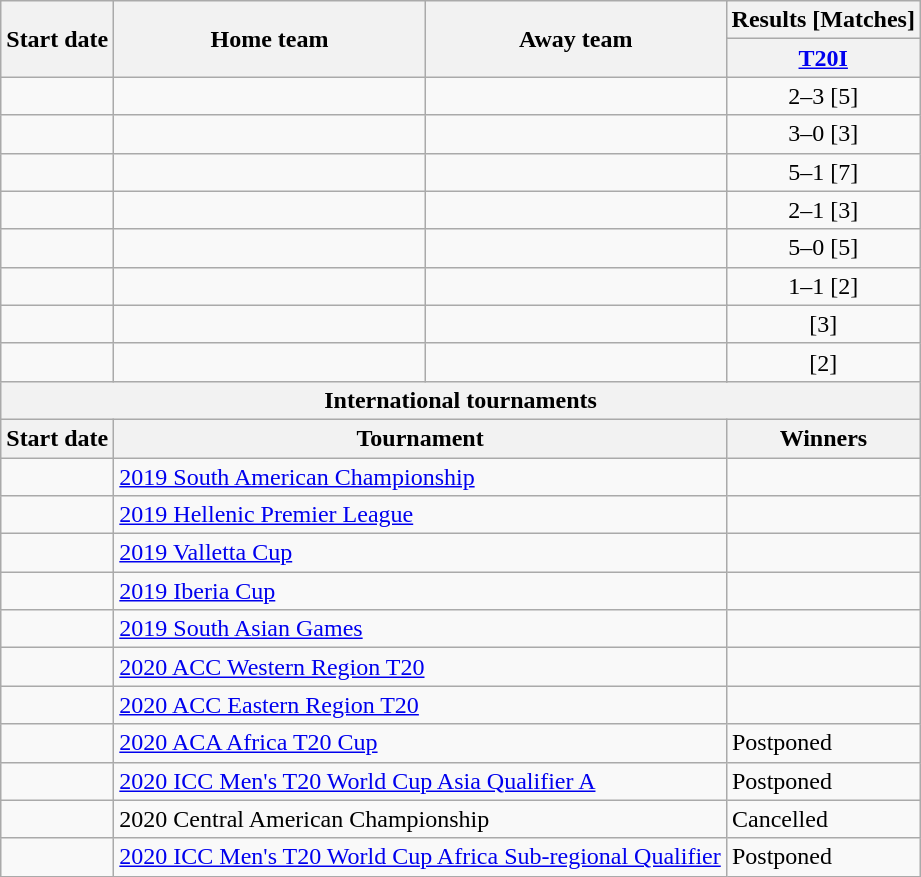<table class="wikitable" style="text-align:center;">
<tr>
<th rowspan=2>Start date</th>
<th rowspan=2>Home team</th>
<th rowspan=2>Away team</th>
<th colspan=3>Results [Matches]</th>
</tr>
<tr>
<th colspan=3><a href='#'>T20I</a></th>
</tr>
<tr>
<td style="text-align:left"><a href='#'></a></td>
<td style="text-align:left"></td>
<td style="text-align:left"></td>
<td colspan=3>2–3 [5]</td>
</tr>
<tr>
<td style="text-align:left"><a href='#'></a></td>
<td style="text-align:left"></td>
<td style="text-align:left"></td>
<td colspan=3>3–0 [3]</td>
</tr>
<tr>
<td style="text-align:left"><a href='#'></a></td>
<td style="text-align:left"></td>
<td style="text-align:left"></td>
<td colspan=3>5–1 [7]</td>
</tr>
<tr>
<td style="text-align:left"><a href='#'></a></td>
<td style="text-align:left"></td>
<td style="text-align:left"></td>
<td colspan=3>2–1 [3]</td>
</tr>
<tr>
<td style="text-align:left"><a href='#'></a></td>
<td style="text-align:left"></td>
<td style="text-align:left"></td>
<td colspan=3>5–0 [5]</td>
</tr>
<tr>
<td style="text-align:left"><a href='#'></a></td>
<td style="text-align:left"></td>
<td style="text-align:left"></td>
<td colspan=3>1–1 [2]</td>
</tr>
<tr>
<td style="text-align:left"><a href='#'></a></td>
<td style="text-align:left"></td>
<td style="text-align:left"></td>
<td colspan=3>[3]</td>
</tr>
<tr>
<td style="text-align:left"><a href='#'></a></td>
<td style="text-align:left"></td>
<td style="text-align:left"></td>
<td colspan=3>[2]</td>
</tr>
<tr>
<th colspan=6>International tournaments</th>
</tr>
<tr>
<th>Start date</th>
<th colspan=3>Tournament</th>
<th colspan=2>Winners</th>
</tr>
<tr>
<td style="text-align:left"><a href='#'></a></td>
<td style="text-align:left" colspan=3> <a href='#'>2019 South American Championship</a></td>
<td style="text-align:left" colspan=2></td>
</tr>
<tr>
<td style="text-align:left"><a href='#'></a></td>
<td style="text-align:left" colspan=3> <a href='#'>2019 Hellenic Premier League</a></td>
<td style="text-align:left" colspan=2></td>
</tr>
<tr>
<td style="text-align:left"><a href='#'></a></td>
<td style="text-align:left" colspan=3> <a href='#'>2019 Valletta Cup</a></td>
<td style="text-align:left" colspan=2></td>
</tr>
<tr>
<td style="text-align:left"><a href='#'></a></td>
<td style="text-align:left" colspan=3> <a href='#'>2019 Iberia Cup</a></td>
<td style="text-align:left" colspan=2></td>
</tr>
<tr>
<td style="text-align:left"><a href='#'></a></td>
<td style="text-align:left" colspan=3> <a href='#'>2019 South Asian Games</a></td>
<td style="text-align:left" colspan=2></td>
</tr>
<tr>
<td style="text-align:left"><a href='#'></a></td>
<td style="text-align:left" colspan=3> <a href='#'>2020 ACC Western Region T20</a></td>
<td style="text-align:left" colspan=2></td>
</tr>
<tr>
<td style="text-align:left"><a href='#'></a></td>
<td style="text-align:left" colspan=3> <a href='#'>2020 ACC Eastern Region T20</a></td>
<td style="text-align:left" colspan=2></td>
</tr>
<tr>
<td style="text-align:left"><a href='#'></a></td>
<td style="text-align:left" colspan=3> <a href='#'>2020 ACA Africa T20 Cup</a></td>
<td style="text-align:left" colspan=2>Postponed</td>
</tr>
<tr>
<td style="text-align:left"><a href='#'></a></td>
<td style="text-align:left" colspan=3> <a href='#'>2020 ICC Men's T20 World Cup Asia Qualifier A</a></td>
<td style="text-align:left" colspan=2>Postponed</td>
</tr>
<tr>
<td style="text-align:left"><a href='#'></a></td>
<td style="text-align:left" colspan=3> 2020 Central American Championship</td>
<td style="text-align:left" colspan=2>Cancelled</td>
</tr>
<tr>
<td style="text-align:left"><a href='#'></a></td>
<td style="text-align:left" colspan=3> <a href='#'>2020 ICC Men's T20 World Cup Africa Sub-regional Qualifier</a></td>
<td style="text-align:left" colspan=2>Postponed</td>
</tr>
</table>
